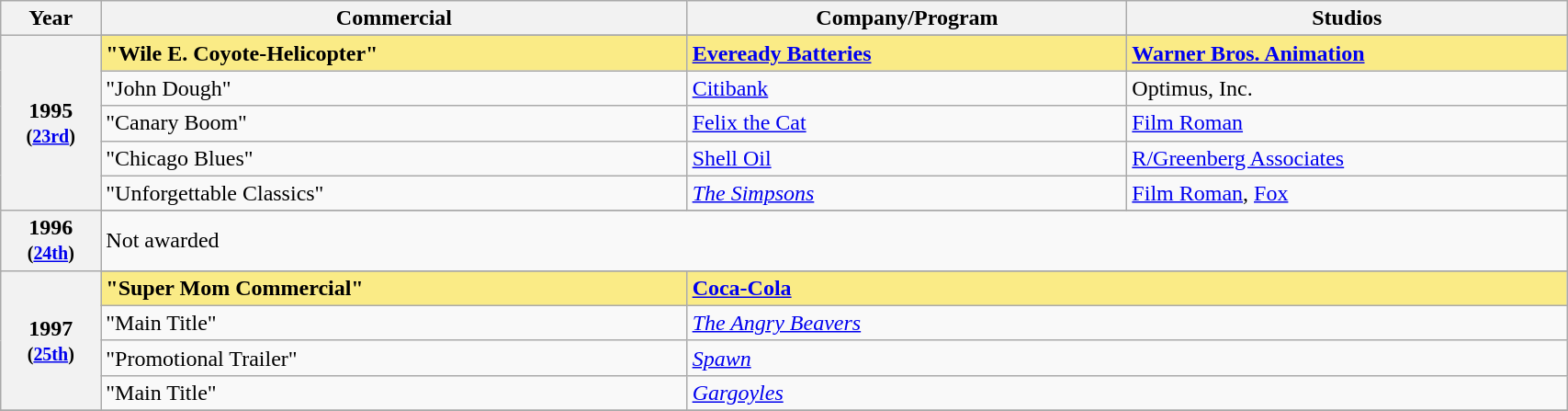<table class="wikitable" style="width:90%;">
<tr>
<th style="width:3%;">Year</th>
<th style="width:20%;">Commercial</th>
<th style="width:15%;">Company/Program</th>
<th style="width:15%;">Studios</th>
</tr>
<tr>
<th rowspan="6" style="text-align:center;">1995 <br><small>(<a href='#'>23rd</a>)</small><br></th>
</tr>
<tr style="background:#FAEB86;">
<td><strong>"Wile E. Coyote-Helicopter"</strong></td>
<td><strong><a href='#'>Eveready Batteries</a></strong></td>
<td><strong><a href='#'>Warner Bros. Animation</a></strong></td>
</tr>
<tr>
<td>"John Dough"</td>
<td><a href='#'>Citibank</a></td>
<td>Optimus, Inc.</td>
</tr>
<tr>
<td>"Canary Boom"</td>
<td><a href='#'>Felix the Cat</a></td>
<td><a href='#'>Film Roman</a></td>
</tr>
<tr>
<td>"Chicago Blues"</td>
<td><a href='#'>Shell Oil</a></td>
<td><a href='#'>R/Greenberg Associates</a></td>
</tr>
<tr>
<td>"Unforgettable Classics"</td>
<td><em><a href='#'>The Simpsons</a></em></td>
<td><a href='#'>Film Roman</a>, <a href='#'>Fox</a></td>
</tr>
<tr>
<th rowspan="2" style="text-align:center;">1996 <br><small>(<a href='#'>24th</a>)</small><br></th>
</tr>
<tr>
<td colspan="3">Not awarded</td>
</tr>
<tr>
<th rowspan="5" style="text-align:center;">1997 <br><small>(<a href='#'>25th</a>)</small><br></th>
</tr>
<tr style="background:#FAEB86;">
<td><strong>"Super Mom Commercial"</strong></td>
<td colspan="2"><strong><a href='#'>Coca-Cola</a></strong></td>
</tr>
<tr>
<td>"Main Title"</td>
<td colspan="2"><em><a href='#'>The Angry Beavers</a></em></td>
</tr>
<tr>
<td>"Promotional Trailer"</td>
<td colspan="2"><em><a href='#'>Spawn</a></em></td>
</tr>
<tr>
<td>"Main Title"</td>
<td colspan="2"><em><a href='#'>Gargoyles</a></em></td>
</tr>
<tr>
</tr>
</table>
